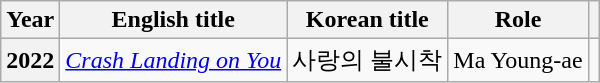<table class="wikitable  plainrowheaders">
<tr>
<th scope="col">Year</th>
<th scope="col">English title</th>
<th scope="col">Korean title</th>
<th scope="col">Role</th>
<th scope="col" class="unsortable"></th>
</tr>
<tr>
<th scope="row">2022</th>
<td><em><a href='#'>Crash Landing on You</a></em></td>
<td>사랑의 불시착</td>
<td>Ma Young-ae</td>
<td></td>
</tr>
</table>
